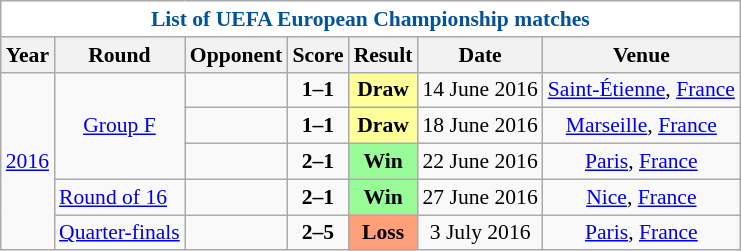<table class="wikitable collapsible collapsed" style="text-align: center;font-size:90%;">
<tr style="color:#02529C;">
<th style="background:#FFFFFF;" colspan=7>List of UEFA European Championship matches</th>
</tr>
<tr>
<th>Year</th>
<th>Round</th>
<th>Opponent</th>
<th>Score</th>
<th>Result</th>
<th>Date</th>
<th>Venue</th>
</tr>
<tr>
<td rowspan=5><a href='#'>2016</a></td>
<td rowspan=3><a href='#'>Group F</a></td>
<td align="left"></td>
<td><strong>1–1</strong></td>
<td bgcolor="#FFFF99"><strong>Draw</strong></td>
<td>14 June 2016</td>
<td><a href='#'>Saint-Étienne</a>, <a href='#'>France</a></td>
</tr>
<tr>
<td align="left"></td>
<td><strong>1–1</strong></td>
<td bgcolor="#FFFF99"><strong>Draw</strong></td>
<td>18 June 2016</td>
<td><a href='#'>Marseille</a>, <a href='#'>France</a></td>
</tr>
<tr>
<td align="left"></td>
<td><strong>2–1</strong></td>
<td bgcolor="#98FB98"><strong>Win</strong></td>
<td>22 June 2016</td>
<td><a href='#'>Paris</a>, <a href='#'>France</a></td>
</tr>
<tr>
<td align="left"><a href='#'>Round of 16</a></td>
<td align="left"></td>
<td><strong>2–1</strong></td>
<td bgcolor="#98FB98"><strong>Win</strong></td>
<td>27 June 2016</td>
<td><a href='#'>Nice</a>, <a href='#'>France</a></td>
</tr>
<tr>
<td align="left"><a href='#'>Quarter-finals</a></td>
<td align="left"></td>
<td><strong>2–5</strong></td>
<td bgcolor="#FFA07A"><strong>Loss</strong></td>
<td>3 July 2016</td>
<td><a href='#'>Paris</a>, <a href='#'>France</a></td>
</tr>
</table>
